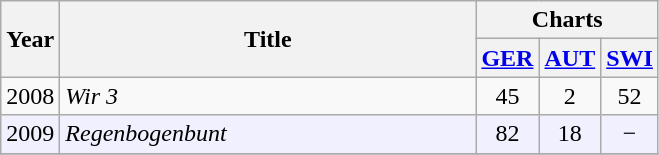<table class="wikitable">
<tr>
<th width="25" rowspan="2">Year</th>
<th width="270" rowspan="2">Title</th>
<th colspan="3">Charts</th>
</tr>
<tr bgcolor="#efefef">
<th width="30"><a href='#'>GER</a></th>
<th width="30"><a href='#'>AUT</a></th>
<th width="30"><a href='#'>SWI</a></th>
</tr>
<tr>
<td>2008</td>
<td><em>Wir 3</em><br></td>
<td align="center" >45</td>
<td align="center" >2</td>
<td align="center" >52</td>
</tr>
<tr bgcolor="#f0f0ff">
<td>2009</td>
<td><em>Regenbogenbunt</em><br></td>
<td align="center" >82</td>
<td align="center" >18</td>
<td align="center" >−</td>
</tr>
<tr>
</tr>
</table>
